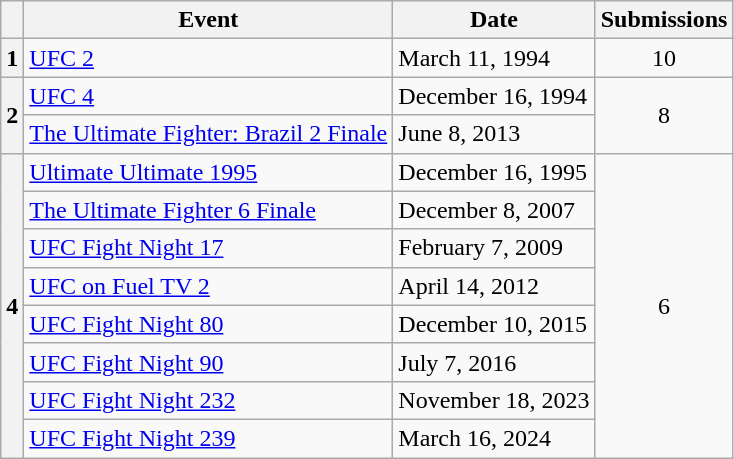<table class=wikitable>
<tr>
<th></th>
<th>Event</th>
<th>Date</th>
<th>Submissions</th>
</tr>
<tr>
<th>1</th>
<td><a href='#'>UFC 2</a></td>
<td>March 11, 1994</td>
<td align=center>10</td>
</tr>
<tr>
<th rowspan=2>2</th>
<td><a href='#'>UFC 4</a></td>
<td>December 16, 1994</td>
<td rowspan=2 align=center>8</td>
</tr>
<tr>
<td><a href='#'>The Ultimate Fighter: Brazil 2 Finale</a></td>
<td>June 8, 2013</td>
</tr>
<tr>
<th rowspan=8>4</th>
<td><a href='#'>Ultimate Ultimate 1995</a></td>
<td>December 16, 1995</td>
<td rowspan=8 align=center>6</td>
</tr>
<tr>
<td><a href='#'>The Ultimate Fighter 6 Finale</a></td>
<td>December 8, 2007</td>
</tr>
<tr>
<td><a href='#'>UFC Fight Night 17</a></td>
<td>February 7, 2009</td>
</tr>
<tr>
<td><a href='#'>UFC on Fuel TV 2</a></td>
<td>April 14, 2012</td>
</tr>
<tr>
<td><a href='#'>UFC Fight Night 80</a></td>
<td>December 10, 2015</td>
</tr>
<tr>
<td><a href='#'>UFC Fight Night 90</a></td>
<td>July 7, 2016</td>
</tr>
<tr>
<td><a href='#'>UFC Fight Night 232</a></td>
<td>November 18, 2023</td>
</tr>
<tr>
<td><a href='#'>UFC Fight Night 239</a></td>
<td>March 16, 2024</td>
</tr>
</table>
